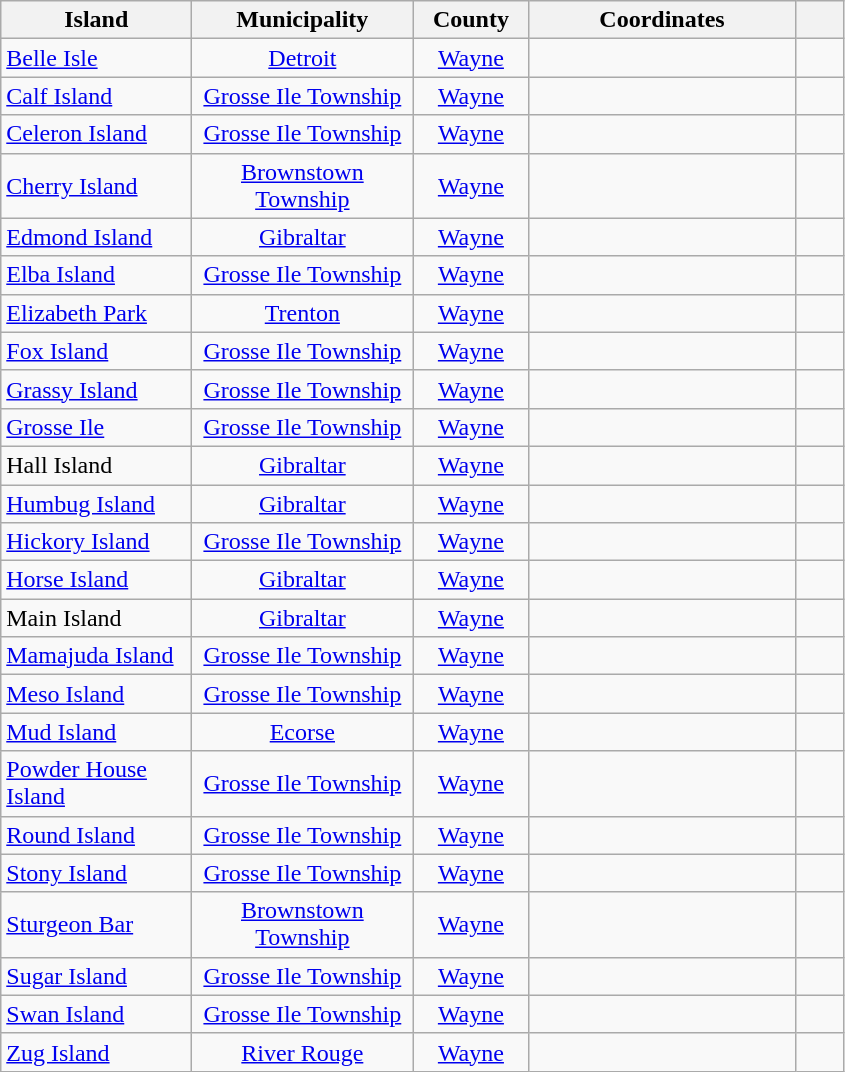<table class="wikitable sortable" style="text-align:center">
<tr>
<th width="120pt">Island</th>
<th width="140pt">Municipality</th>
<th width="70pt">County</th>
<th width="170pt">Coordinates</th>
<th width="25pt" class="unsortable"></th>
</tr>
<tr>
<td align="left"><a href='#'>Belle Isle</a></td>
<td><a href='#'>Detroit</a></td>
<td><a href='#'>Wayne</a></td>
<td></td>
<td></td>
</tr>
<tr>
<td align="left"><a href='#'>Calf Island</a></td>
<td><a href='#'>Grosse Ile Township</a></td>
<td><a href='#'>Wayne</a></td>
<td></td>
<td></td>
</tr>
<tr>
<td align="left"><a href='#'>Celeron Island</a></td>
<td><a href='#'>Grosse Ile Township</a></td>
<td><a href='#'>Wayne</a></td>
<td></td>
<td></td>
</tr>
<tr>
<td align="left"><a href='#'>Cherry Island</a></td>
<td><a href='#'>Brownstown Township</a></td>
<td><a href='#'>Wayne</a></td>
<td></td>
<td></td>
</tr>
<tr>
<td align="left"><a href='#'>Edmond Island</a></td>
<td><a href='#'>Gibraltar</a></td>
<td><a href='#'>Wayne</a></td>
<td></td>
<td></td>
</tr>
<tr>
<td align="left"><a href='#'>Elba Island</a></td>
<td><a href='#'>Grosse Ile Township</a></td>
<td><a href='#'>Wayne</a></td>
<td></td>
<td></td>
</tr>
<tr>
<td align="left"><a href='#'>Elizabeth Park</a></td>
<td><a href='#'>Trenton</a></td>
<td><a href='#'>Wayne</a></td>
<td></td>
<td></td>
</tr>
<tr>
<td align="left"><a href='#'>Fox Island</a></td>
<td><a href='#'>Grosse Ile Township</a></td>
<td><a href='#'>Wayne</a></td>
<td></td>
<td></td>
</tr>
<tr>
<td align="left"><a href='#'>Grassy Island</a></td>
<td><a href='#'>Grosse Ile Township</a></td>
<td><a href='#'>Wayne</a></td>
<td></td>
<td></td>
</tr>
<tr>
<td align="left"><a href='#'>Grosse Ile</a></td>
<td><a href='#'>Grosse Ile Township</a></td>
<td><a href='#'>Wayne</a></td>
<td></td>
<td></td>
</tr>
<tr>
<td align="left">Hall Island</td>
<td><a href='#'>Gibraltar</a></td>
<td><a href='#'>Wayne</a></td>
<td></td>
<td></td>
</tr>
<tr>
<td align="left"><a href='#'>Humbug Island</a></td>
<td><a href='#'>Gibraltar</a></td>
<td><a href='#'>Wayne</a></td>
<td></td>
<td></td>
</tr>
<tr>
<td align="left"><a href='#'>Hickory Island</a></td>
<td><a href='#'>Grosse Ile Township</a></td>
<td><a href='#'>Wayne</a></td>
<td></td>
<td></td>
</tr>
<tr>
<td align="left"><a href='#'>Horse Island</a></td>
<td><a href='#'>Gibraltar</a></td>
<td><a href='#'>Wayne</a></td>
<td></td>
<td></td>
</tr>
<tr>
<td align="left">Main Island</td>
<td><a href='#'>Gibraltar</a></td>
<td><a href='#'>Wayne</a></td>
<td></td>
<td></td>
</tr>
<tr>
<td align="left"><a href='#'>Mamajuda Island</a></td>
<td><a href='#'>Grosse Ile Township</a></td>
<td><a href='#'>Wayne</a></td>
<td></td>
<td></td>
</tr>
<tr>
<td align="left"><a href='#'>Meso Island</a></td>
<td><a href='#'>Grosse Ile Township</a></td>
<td><a href='#'>Wayne</a></td>
<td></td>
<td></td>
</tr>
<tr>
<td align="left"><a href='#'>Mud Island</a></td>
<td><a href='#'>Ecorse</a></td>
<td><a href='#'>Wayne</a></td>
<td></td>
<td></td>
</tr>
<tr>
<td align="left"><a href='#'>Powder House Island</a></td>
<td><a href='#'>Grosse Ile Township</a></td>
<td><a href='#'>Wayne</a></td>
<td></td>
<td></td>
</tr>
<tr>
<td align="left"><a href='#'>Round Island</a></td>
<td><a href='#'>Grosse Ile Township</a></td>
<td><a href='#'>Wayne</a></td>
<td></td>
<td></td>
</tr>
<tr>
<td align="left"><a href='#'>Stony Island</a></td>
<td><a href='#'>Grosse Ile Township</a></td>
<td><a href='#'>Wayne</a></td>
<td></td>
<td></td>
</tr>
<tr>
<td align="left"><a href='#'>Sturgeon Bar</a></td>
<td><a href='#'>Brownstown Township</a></td>
<td><a href='#'>Wayne</a></td>
<td></td>
<td></td>
</tr>
<tr>
<td align="left"><a href='#'>Sugar Island</a></td>
<td><a href='#'>Grosse Ile Township</a></td>
<td><a href='#'>Wayne</a></td>
<td></td>
<td></td>
</tr>
<tr>
<td align="left"><a href='#'>Swan Island</a></td>
<td><a href='#'>Grosse Ile Township</a></td>
<td><a href='#'>Wayne</a></td>
<td></td>
<td></td>
</tr>
<tr>
<td align="left"><a href='#'>Zug Island</a></td>
<td><a href='#'>River Rouge</a></td>
<td><a href='#'>Wayne</a></td>
<td></td>
<td></td>
</tr>
</table>
